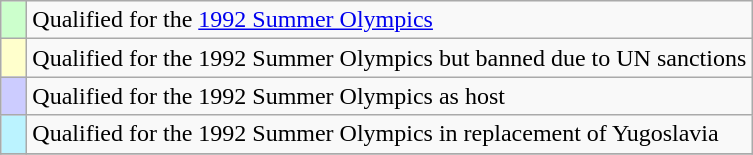<table class="wikitable" style="text-align: left;">
<tr>
<td width=10px bgcolor=#ccffcc></td>
<td>Qualified for the <a href='#'>1992 Summer Olympics</a></td>
</tr>
<tr>
<td width=10px bgcolor=#ffffcc></td>
<td>Qualified for the 1992 Summer Olympics but banned due to UN sanctions</td>
</tr>
<tr>
<td width=10px bgcolor=#CCCCFF></td>
<td>Qualified for the 1992 Summer Olympics as host</td>
</tr>
<tr>
<td width=10px bgcolor=#BBF3FF></td>
<td>Qualified for the 1992 Summer Olympics in replacement of Yugoslavia</td>
</tr>
<tr>
</tr>
</table>
